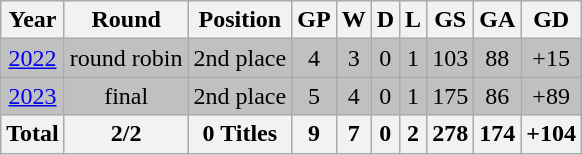<table class="wikitable" style="text-align: center;">
<tr>
<th>Year</th>
<th>Round</th>
<th>Position</th>
<th>GP</th>
<th>W</th>
<th>D</th>
<th>L</th>
<th>GS</th>
<th>GA</th>
<th>GD</th>
</tr>
<tr bgcolor=Silver>
<td><a href='#'>2022</a> </td>
<td>round robin</td>
<td>2nd place</td>
<td>4</td>
<td>3</td>
<td>0</td>
<td>1</td>
<td>103</td>
<td>88</td>
<td>+15</td>
</tr>
<tr bgcolor=Silver>
<td><a href='#'>2023</a> </td>
<td>final</td>
<td>2nd place</td>
<td>5</td>
<td>4</td>
<td>0</td>
<td>1</td>
<td>175</td>
<td>86</td>
<td>+89</td>
</tr>
<tr>
<th>Total</th>
<th>2/2</th>
<th>0 Titles</th>
<th>9</th>
<th>7</th>
<th>0</th>
<th>2</th>
<th>278</th>
<th>174</th>
<th>+104</th>
</tr>
</table>
